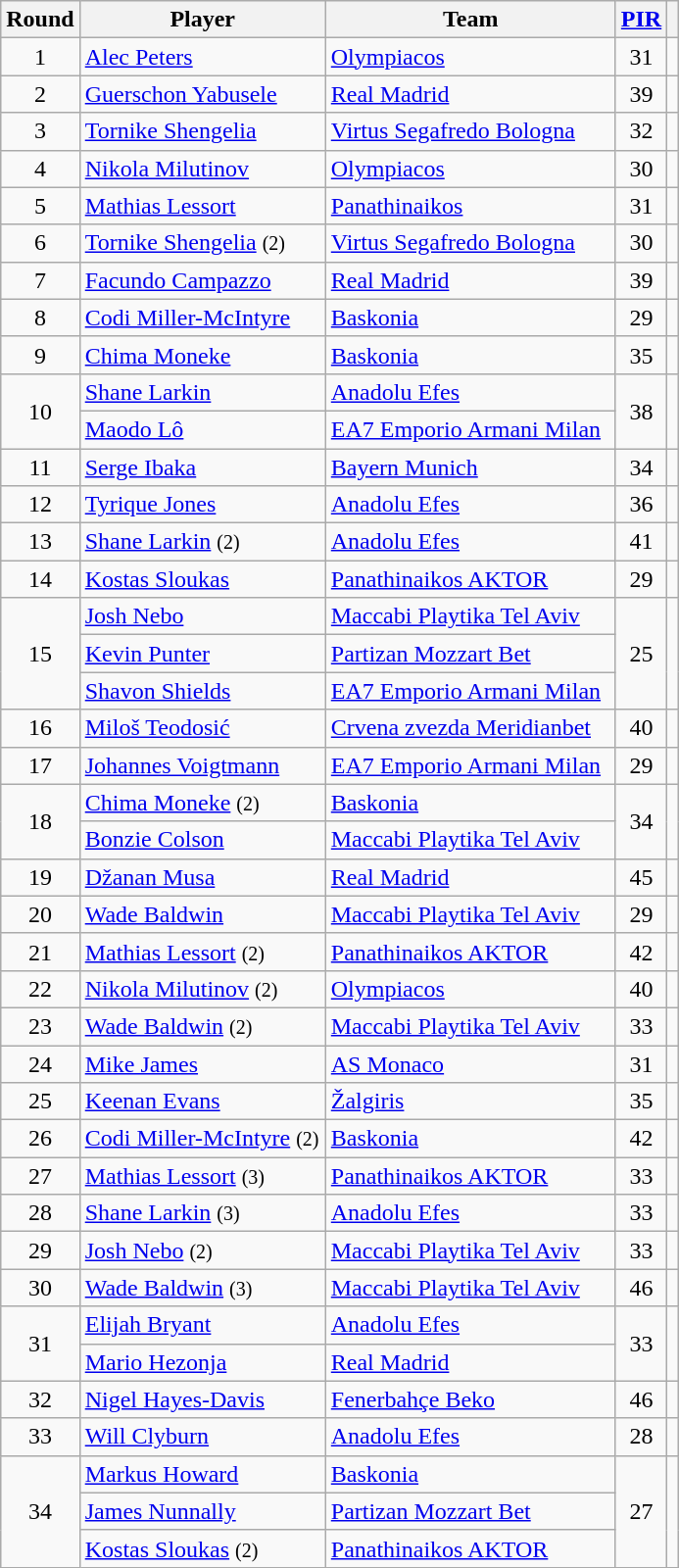<table class="wikitable sortable" style="text-align: center;">
<tr>
<th>Round</th>
<th style="width:160px;">Player</th>
<th style="width:190px;">Team</th>
<th><a href='#'>PIR</a></th>
<th></th>
</tr>
<tr>
<td>1</td>
<td style="text-align:left;"> <a href='#'>Alec Peters</a></td>
<td style="text-align:left;"> <a href='#'>Olympiacos</a></td>
<td>31</td>
<td></td>
</tr>
<tr>
<td>2</td>
<td style="text-align:left;"> <a href='#'>Guerschon Yabusele</a></td>
<td style="text-align:left;"> <a href='#'>Real Madrid</a></td>
<td>39</td>
<td></td>
</tr>
<tr>
<td>3</td>
<td style="text-align:left;"> <a href='#'>Tornike Shengelia</a></td>
<td style="text-align:left;"> <a href='#'>Virtus Segafredo Bologna</a></td>
<td>32</td>
<td></td>
</tr>
<tr>
<td>4</td>
<td style="text-align:left;"> <a href='#'>Nikola Milutinov</a></td>
<td style="text-align:left;"> <a href='#'>Olympiacos</a></td>
<td>30</td>
<td></td>
</tr>
<tr>
<td>5</td>
<td style="text-align:left;"> <a href='#'>Mathias Lessort</a></td>
<td style="text-align:left;"> <a href='#'>Panathinaikos</a></td>
<td>31</td>
<td></td>
</tr>
<tr>
<td>6</td>
<td style="text-align:left;"> <a href='#'>Tornike Shengelia</a> <small>(2)</small></td>
<td style="text-align:left;"> <a href='#'>Virtus Segafredo Bologna</a></td>
<td>30</td>
<td></td>
</tr>
<tr>
<td>7</td>
<td style="text-align:left;"> <a href='#'>Facundo Campazzo</a></td>
<td style="text-align:left;"> <a href='#'>Real Madrid</a></td>
<td>39</td>
<td></td>
</tr>
<tr>
<td>8</td>
<td style="text-align:left;"> <a href='#'>Codi Miller-McIntyre</a></td>
<td style="text-align:left;"> <a href='#'>Baskonia</a></td>
<td>29</td>
<td></td>
</tr>
<tr>
<td>9</td>
<td style="text-align:left;"> <a href='#'>Chima Moneke</a></td>
<td style="text-align:left;"> <a href='#'>Baskonia</a></td>
<td>35</td>
<td></td>
</tr>
<tr>
<td rowspan=2>10</td>
<td style="text-align:left;"> <a href='#'>Shane Larkin</a></td>
<td style="text-align:left;"> <a href='#'>Anadolu Efes</a></td>
<td rowspan=2>38</td>
<td rowspan=2></td>
</tr>
<tr>
<td style="text-align:left;"> <a href='#'>Maodo Lô</a></td>
<td style="text-align:left;"> <a href='#'>EA7 Emporio Armani Milan</a></td>
</tr>
<tr>
<td>11</td>
<td style="text-align:left;"> <a href='#'>Serge Ibaka</a></td>
<td style="text-align:left;"> <a href='#'>Bayern Munich</a></td>
<td>34</td>
<td></td>
</tr>
<tr>
<td>12</td>
<td style="text-align:left;"> <a href='#'>Tyrique Jones</a></td>
<td style="text-align:left;"> <a href='#'>Anadolu Efes</a></td>
<td>36</td>
<td></td>
</tr>
<tr>
<td>13</td>
<td style="text-align:left;"> <a href='#'>Shane Larkin</a> <small>(2)</small></td>
<td style="text-align:left;"> <a href='#'>Anadolu Efes</a></td>
<td>41</td>
<td></td>
</tr>
<tr>
<td>14</td>
<td style="text-align:left;"> <a href='#'>Kostas Sloukas</a></td>
<td style="text-align:left;"> <a href='#'>Panathinaikos AKTOR</a></td>
<td>29</td>
<td></td>
</tr>
<tr>
<td rowspan=3>15</td>
<td style="text-align:left;"> <a href='#'>Josh Nebo</a></td>
<td style="text-align:left;"> <a href='#'>Maccabi Playtika Tel Aviv</a></td>
<td rowspan=3>25</td>
<td rowspan=3></td>
</tr>
<tr>
<td style="text-align:left;"> <a href='#'>Kevin Punter</a></td>
<td style="text-align:left;"> <a href='#'>Partizan Mozzart Bet</a></td>
</tr>
<tr>
<td style="text-align:left;"> <a href='#'>Shavon Shields</a></td>
<td style="text-align:left;"> <a href='#'>EA7 Emporio Armani Milan</a></td>
</tr>
<tr>
<td>16</td>
<td style="text-align:left;"> <a href='#'>Miloš Teodosić</a></td>
<td style="text-align:left;"> <a href='#'>Crvena zvezda Meridianbet</a></td>
<td>40</td>
<td></td>
</tr>
<tr>
<td>17</td>
<td style="text-align:left;"> <a href='#'>Johannes Voigtmann</a></td>
<td style="text-align:left;"> <a href='#'>EA7 Emporio Armani Milan</a></td>
<td>29</td>
<td></td>
</tr>
<tr>
<td rowspan=2>18</td>
<td style="text-align:left;"> <a href='#'>Chima Moneke</a> <small>(2)</small></td>
<td style="text-align:left;"> <a href='#'>Baskonia</a></td>
<td rowspan=2>34</td>
<td rowspan=2></td>
</tr>
<tr>
<td style="text-align:left;"> <a href='#'>Bonzie Colson</a></td>
<td style="text-align:left;"> <a href='#'>Maccabi Playtika Tel Aviv</a></td>
</tr>
<tr>
<td>19</td>
<td style="text-align:left;"> <a href='#'>Džanan Musa</a></td>
<td style="text-align:left;"> <a href='#'>Real Madrid</a></td>
<td>45</td>
<td></td>
</tr>
<tr>
<td>20</td>
<td style="text-align:left;"> <a href='#'>Wade Baldwin</a></td>
<td style="text-align:left;"> <a href='#'>Maccabi Playtika Tel Aviv</a></td>
<td>29</td>
<td></td>
</tr>
<tr>
<td>21</td>
<td style="text-align:left;"> <a href='#'>Mathias Lessort</a> <small>(2)</small></td>
<td style="text-align:left;"> <a href='#'>Panathinaikos AKTOR</a></td>
<td>42</td>
<td></td>
</tr>
<tr>
<td>22</td>
<td style="text-align:left;"> <a href='#'>Nikola Milutinov</a> <small>(2)</small></td>
<td style="text-align:left;"> <a href='#'>Olympiacos</a></td>
<td>40</td>
<td></td>
</tr>
<tr>
<td>23</td>
<td style="text-align:left;"> <a href='#'>Wade Baldwin</a> <small>(2)</small></td>
<td style="text-align:left;"> <a href='#'>Maccabi Playtika Tel Aviv</a></td>
<td>33</td>
<td></td>
</tr>
<tr>
<td>24</td>
<td style="text-align:left;"> <a href='#'>Mike James</a></td>
<td style="text-align:left;"> <a href='#'>AS Monaco</a></td>
<td>31</td>
<td></td>
</tr>
<tr>
<td>25</td>
<td style="text-align:left;"> <a href='#'>Keenan Evans</a></td>
<td style="text-align:left;"> <a href='#'>Žalgiris</a></td>
<td>35</td>
<td></td>
</tr>
<tr>
<td>26</td>
<td style="text-align:left;"> <a href='#'>Codi Miller-McIntyre</a> <small>(2)</small></td>
<td style="text-align:left;"> <a href='#'>Baskonia</a></td>
<td>42</td>
<td></td>
</tr>
<tr>
<td>27</td>
<td style="text-align:left;"> <a href='#'>Mathias Lessort</a> <small>(3)</small></td>
<td style="text-align:left;"> <a href='#'>Panathinaikos AKTOR</a></td>
<td>33</td>
<td></td>
</tr>
<tr>
<td>28</td>
<td style="text-align:left;"> <a href='#'>Shane Larkin</a> <small>(3)</small></td>
<td style="text-align:left;"> <a href='#'>Anadolu Efes</a></td>
<td>33</td>
<td></td>
</tr>
<tr>
<td>29</td>
<td style="text-align:left;"> <a href='#'>Josh Nebo</a> <small>(2)</small></td>
<td style="text-align:left;"> <a href='#'>Maccabi Playtika Tel Aviv</a></td>
<td>33</td>
<td></td>
</tr>
<tr>
<td>30</td>
<td style="text-align:left;"> <a href='#'>Wade Baldwin</a> <small>(3)</small></td>
<td style="text-align:left;"> <a href='#'>Maccabi Playtika Tel Aviv</a></td>
<td>46</td>
<td></td>
</tr>
<tr>
<td rowspan=2>31</td>
<td style="text-align:left;"> <a href='#'>Elijah Bryant</a></td>
<td style="text-align:left;"> <a href='#'>Anadolu Efes</a></td>
<td rowspan=2>33</td>
<td rowspan=2></td>
</tr>
<tr>
<td style="text-align:left;"> <a href='#'>Mario Hezonja</a></td>
<td style="text-align:left;"> <a href='#'>Real Madrid</a></td>
</tr>
<tr>
<td>32</td>
<td style="text-align:left;"> <a href='#'>Nigel Hayes-Davis</a></td>
<td style="text-align:left;"> <a href='#'>Fenerbahçe Beko</a></td>
<td>46</td>
<td></td>
</tr>
<tr>
<td>33</td>
<td style="text-align:left;"> <a href='#'>Will Clyburn</a></td>
<td style="text-align:left;"> <a href='#'>Anadolu Efes</a></td>
<td>28</td>
<td></td>
</tr>
<tr>
<td rowspan=3>34</td>
<td style="text-align:left;"> <a href='#'>Markus Howard</a></td>
<td style="text-align:left;"> <a href='#'>Baskonia</a></td>
<td rowspan=3>27</td>
<td rowspan=3></td>
</tr>
<tr>
<td style="text-align:left;"> <a href='#'>James Nunnally</a></td>
<td style="text-align:left;"> <a href='#'>Partizan Mozzart Bet</a></td>
</tr>
<tr>
<td style="text-align:left;"> <a href='#'>Kostas Sloukas</a> <small>(2)</small></td>
<td style="text-align:left;"> <a href='#'>Panathinaikos AKTOR</a></td>
</tr>
</table>
